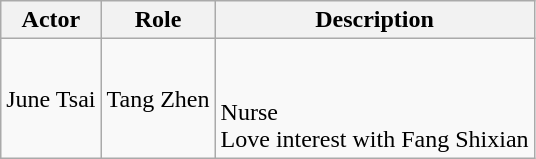<table class="wikitable">
<tr>
<th>Actor</th>
<th>Role</th>
<th>Description</th>
</tr>
<tr>
<td>June Tsai</td>
<td>Tang Zhen</td>
<td><br><br>Nurse<br>
Love interest with Fang Shixian</td>
</tr>
</table>
